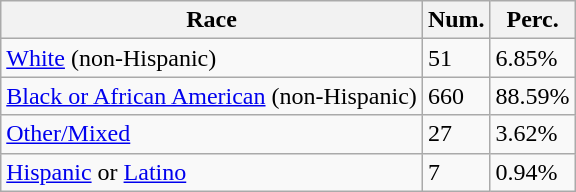<table class="wikitable">
<tr>
<th>Race</th>
<th>Num.</th>
<th>Perc.</th>
</tr>
<tr>
<td><a href='#'>White</a> (non-Hispanic)</td>
<td>51</td>
<td>6.85%</td>
</tr>
<tr>
<td><a href='#'>Black or African American</a> (non-Hispanic)</td>
<td>660</td>
<td>88.59%</td>
</tr>
<tr>
<td><a href='#'>Other/Mixed</a></td>
<td>27</td>
<td>3.62%</td>
</tr>
<tr>
<td><a href='#'>Hispanic</a> or <a href='#'>Latino</a></td>
<td>7</td>
<td>0.94%</td>
</tr>
</table>
